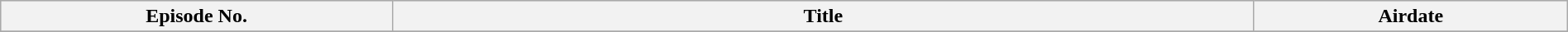<table class="wikitable plainrowheaders" width="100%">
<tr bgcolor=#CCCCCC>
<th width="25%">Episode No.</th>
<th width="55%">Title</th>
<th width="55%">Airdate</th>
</tr>
<tr>
</tr>
</table>
